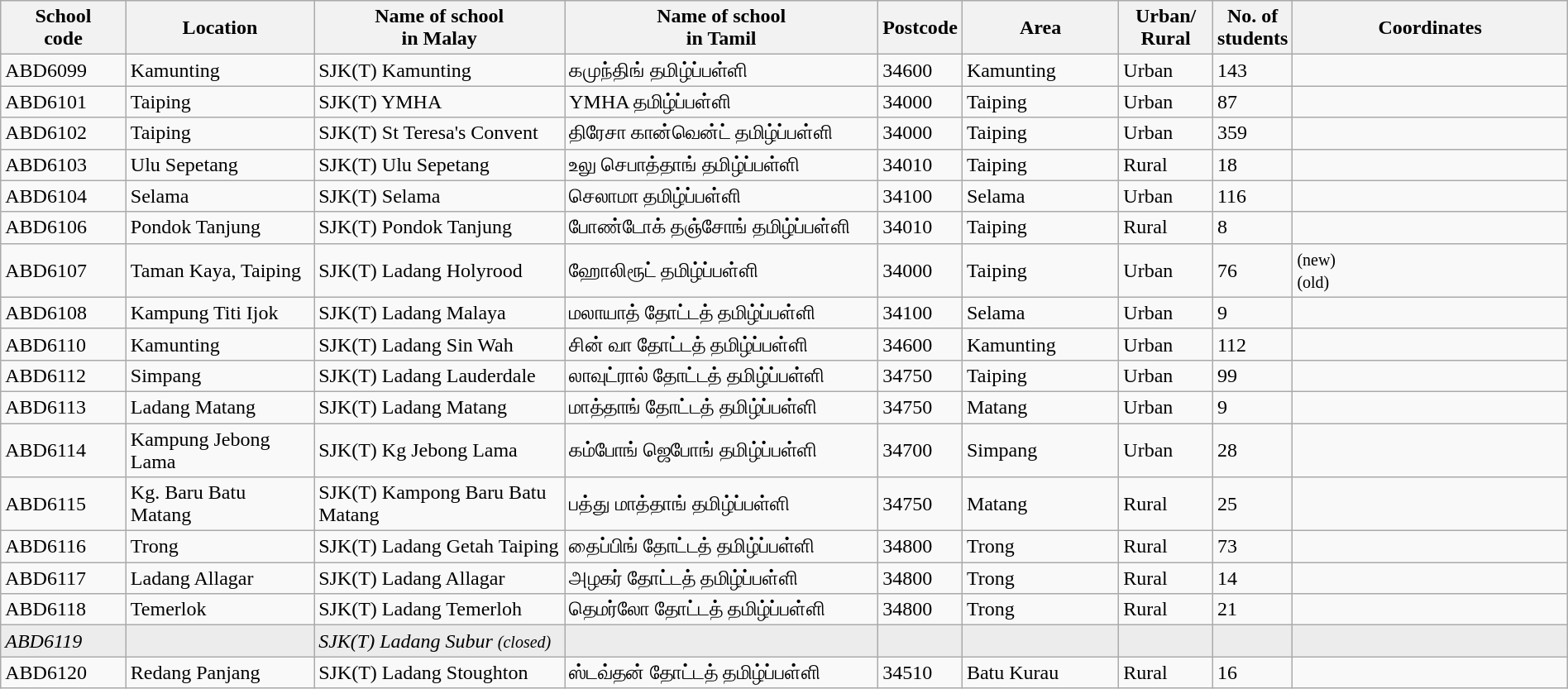<table class="wikitable sortable" style="width:100%">
<tr>
<th style="width:8%">School<br>code</th>
<th style="width:12%">Location</th>
<th style="width:16%">Name of school<br>in Malay</th>
<th style="width:20%">Name of school<br>in Tamil</th>
<th style="width:5%">Postcode</th>
<th style="width:10%">Area</th>
<th style="width:6%">Urban/<br>Rural</th>
<th style="width:5%">No. of<br>students</th>
<th style="width:18% white-space: nowrap;">Coordinates</th>
</tr>
<tr>
<td>ABD6099</td>
<td>Kamunting</td>
<td>SJK(T) Kamunting</td>
<td>கமுந்திங் தமிழ்ப்பள்ளி</td>
<td>34600</td>
<td>Kamunting</td>
<td>Urban</td>
<td>143</td>
<td style="white-space:nowrap;"></td>
</tr>
<tr>
<td>ABD6101</td>
<td>Taiping</td>
<td>SJK(T) YMHA</td>
<td>YMHA தமிழ்ப்பள்ளி</td>
<td>34000</td>
<td>Taiping</td>
<td>Urban</td>
<td>87</td>
<td style="white-space:nowrap;"></td>
</tr>
<tr>
<td>ABD6102</td>
<td>Taiping</td>
<td>SJK(T) St Teresa's Convent</td>
<td>திரேசா கான்வென்ட் தமிழ்ப்பள்ளி</td>
<td>34000</td>
<td>Taiping</td>
<td>Urban</td>
<td>359</td>
<td style="white-space:nowrap;"></td>
</tr>
<tr>
<td>ABD6103</td>
<td>Ulu Sepetang</td>
<td>SJK(T) Ulu Sepetang</td>
<td>உலு செபாத்தாங் தமிழ்ப்பள்ளி</td>
<td>34010</td>
<td>Taiping</td>
<td>Rural</td>
<td>18</td>
<td style="white-space:nowrap;"></td>
</tr>
<tr>
<td>ABD6104</td>
<td>Selama</td>
<td>SJK(T) Selama</td>
<td>செலாமா தமிழ்ப்பள்ளி</td>
<td>34100</td>
<td>Selama</td>
<td>Urban</td>
<td>116</td>
<td style="white-space:nowrap;"></td>
</tr>
<tr>
<td>ABD6106</td>
<td>Pondok Tanjung</td>
<td>SJK(T) Pondok Tanjung</td>
<td>போண்டோக் தஞ்சோங் தமிழ்ப்பள்ளி</td>
<td>34010</td>
<td>Taiping</td>
<td>Rural</td>
<td>8</td>
<td style="white-space:nowrap;"></td>
</tr>
<tr>
<td>ABD6107</td>
<td>Taman Kaya, Taiping</td>
<td>SJK(T) Ladang Holyrood</td>
<td>ஹோலிரூட் தமிழ்ப்பள்ளி</td>
<td>34000</td>
<td>Taiping</td>
<td>Urban</td>
<td>76</td>
<td style="white-space:nowrap;"> <small>(new)</small><br> <small>(old)</small></td>
</tr>
<tr>
<td>ABD6108</td>
<td>Kampung Titi Ijok</td>
<td>SJK(T) Ladang Malaya</td>
<td>மலாயாத் தோட்டத் தமிழ்ப்பள்ளி</td>
<td>34100</td>
<td>Selama</td>
<td>Urban</td>
<td>9</td>
<td style="white-space:nowrap;"></td>
</tr>
<tr>
<td>ABD6110</td>
<td>Kamunting</td>
<td>SJK(T) Ladang Sin Wah</td>
<td>சின் வா தோட்டத் தமிழ்ப்பள்ளி</td>
<td>34600</td>
<td>Kamunting</td>
<td>Urban</td>
<td>112</td>
<td style="white-space:nowrap;"></td>
</tr>
<tr>
<td>ABD6112</td>
<td>Simpang</td>
<td>SJK(T) Ladang Lauderdale</td>
<td>லாவுட்ரால் தோட்டத் தமிழ்ப்பள்ளி</td>
<td>34750</td>
<td>Taiping</td>
<td>Urban</td>
<td>99</td>
<td style="white-space:nowrap;"></td>
</tr>
<tr>
<td>ABD6113</td>
<td>Ladang Matang</td>
<td>SJK(T) Ladang Matang</td>
<td>மாத்தாங் தோட்டத் தமிழ்ப்பள்ளி</td>
<td>34750</td>
<td>Matang</td>
<td>Urban</td>
<td>9</td>
<td style="white-space:nowrap;"></td>
</tr>
<tr>
<td>ABD6114</td>
<td>Kampung Jebong Lama</td>
<td>SJK(T) Kg Jebong Lama</td>
<td>கம்போங் ஜெபோங் தமிழ்ப்பள்ளி</td>
<td>34700</td>
<td>Simpang</td>
<td>Urban</td>
<td>28</td>
<td style="white-space:nowrap;"></td>
</tr>
<tr>
<td>ABD6115</td>
<td>Kg. Baru Batu Matang</td>
<td>SJK(T) Kampong Baru Batu Matang</td>
<td>பத்து மாத்தாங் தமிழ்ப்பள்ளி</td>
<td>34750</td>
<td>Matang</td>
<td>Rural</td>
<td>25</td>
<td style="white-space:nowrap;"></td>
</tr>
<tr>
<td>ABD6116</td>
<td>Trong</td>
<td>SJK(T) Ladang Getah Taiping</td>
<td>தைப்பிங் தோட்டத் தமிழ்ப்பள்ளி</td>
<td>34800</td>
<td>Trong</td>
<td>Rural</td>
<td>73</td>
<td style="white-space:nowrap;"></td>
</tr>
<tr>
<td>ABD6117</td>
<td>Ladang Allagar</td>
<td>SJK(T) Ladang Allagar</td>
<td>அழகர் தோட்டத் தமிழ்ப்பள்ளி</td>
<td>34800</td>
<td>Trong</td>
<td>Rural</td>
<td>14</td>
<td style="white-space:nowrap;"></td>
</tr>
<tr>
<td>ABD6118</td>
<td>Temerlok</td>
<td>SJK(T) Ladang Temerloh</td>
<td>தெமர்லோ தோட்டத் தமிழ்ப்பள்ளி</td>
<td>34800</td>
<td>Trong</td>
<td>Rural</td>
<td>21</td>
<td style="white-space:nowrap;"></td>
</tr>
<tr bgcolor=#ECECEC>
<td><em>ABD6119</em></td>
<td></td>
<td><em>SJK(T) Ladang Subur <small>(closed)</small></em></td>
<td></td>
<td></td>
<td></td>
<td></td>
<td></td>
<td></td>
</tr>
<tr>
<td>ABD6120</td>
<td>Redang Panjang</td>
<td>SJK(T) Ladang Stoughton</td>
<td>ஸ்டவ்தன் தோட்டத் தமிழ்ப்பள்ளி</td>
<td>34510</td>
<td>Batu Kurau</td>
<td>Rural</td>
<td>16</td>
<td style="white-space:nowrap;"></td>
</tr>
</table>
